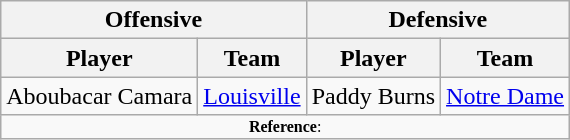<table class="wikitable" style="text-align: center;">
<tr>
<th colspan="2">Offensive</th>
<th colspan="2">Defensive</th>
</tr>
<tr>
<th>Player</th>
<th>Team</th>
<th>Player</th>
<th>Team</th>
</tr>
<tr>
<td>Aboubacar Camara</td>
<td><a href='#'>Louisville</a></td>
<td>Paddy Burns</td>
<td><a href='#'>Notre Dame</a></td>
</tr>
<tr>
<td colspan="4"  style="font-size:8pt; text-align:center;"><strong>Reference</strong>:</td>
</tr>
</table>
